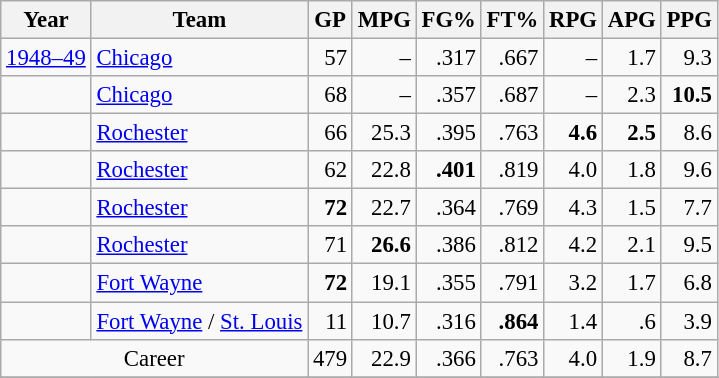<table class="wikitable sortable" style="font-size:95%; text-align:right;">
<tr>
<th>Year</th>
<th>Team</th>
<th>GP</th>
<th>MPG</th>
<th>FG%</th>
<th>FT%</th>
<th>RPG</th>
<th>APG</th>
<th>PPG</th>
</tr>
<tr>
<td style="text-align:left;"><a href='#'>1948–49</a></td>
<td style="text-align:left;"><a href='#'>Chicago</a></td>
<td>57</td>
<td>–</td>
<td>.317</td>
<td>.667</td>
<td>–</td>
<td>1.7</td>
<td>9.3</td>
</tr>
<tr>
<td style="text-align:left;"></td>
<td style="text-align:left;"><a href='#'>Chicago</a></td>
<td>68</td>
<td>–</td>
<td>.357</td>
<td>.687</td>
<td>–</td>
<td>2.3</td>
<td><strong>10.5</strong></td>
</tr>
<tr>
<td style="text-align:left;"></td>
<td style="text-align:left;"><a href='#'>Rochester</a></td>
<td>66</td>
<td>25.3</td>
<td>.395</td>
<td>.763</td>
<td><strong>4.6</strong></td>
<td><strong>2.5</strong></td>
<td>8.6</td>
</tr>
<tr>
<td style="text-align:left;"></td>
<td style="text-align:left;"><a href='#'>Rochester</a></td>
<td>62</td>
<td>22.8</td>
<td><strong>.401</strong></td>
<td>.819</td>
<td>4.0</td>
<td>1.8</td>
<td>9.6</td>
</tr>
<tr>
<td style="text-align:left;"></td>
<td style="text-align:left;"><a href='#'>Rochester</a></td>
<td><strong>72</strong></td>
<td>22.7</td>
<td>.364</td>
<td>.769</td>
<td>4.3</td>
<td>1.5</td>
<td>7.7</td>
</tr>
<tr>
<td style="text-align:left;"></td>
<td style="text-align:left;"><a href='#'>Rochester</a></td>
<td>71</td>
<td><strong>26.6</strong></td>
<td>.386</td>
<td>.812</td>
<td>4.2</td>
<td>2.1</td>
<td>9.5</td>
</tr>
<tr>
<td style="text-align:left;"></td>
<td style="text-align:left;"><a href='#'>Fort Wayne</a></td>
<td><strong>72</strong></td>
<td>19.1</td>
<td>.355</td>
<td>.791</td>
<td>3.2</td>
<td>1.7</td>
<td>6.8</td>
</tr>
<tr>
<td style="text-align:left;"></td>
<td style="text-align:left;"><a href='#'>Fort Wayne</a> / <a href='#'>St. Louis</a></td>
<td>11</td>
<td>10.7</td>
<td>.316</td>
<td><strong>.864</strong></td>
<td>1.4</td>
<td>.6</td>
<td>3.9</td>
</tr>
<tr>
<td style="text-align:center;" colspan="2">Career</td>
<td>479</td>
<td>22.9</td>
<td>.366</td>
<td>.763</td>
<td>4.0</td>
<td>1.9</td>
<td>8.7</td>
</tr>
<tr>
</tr>
</table>
